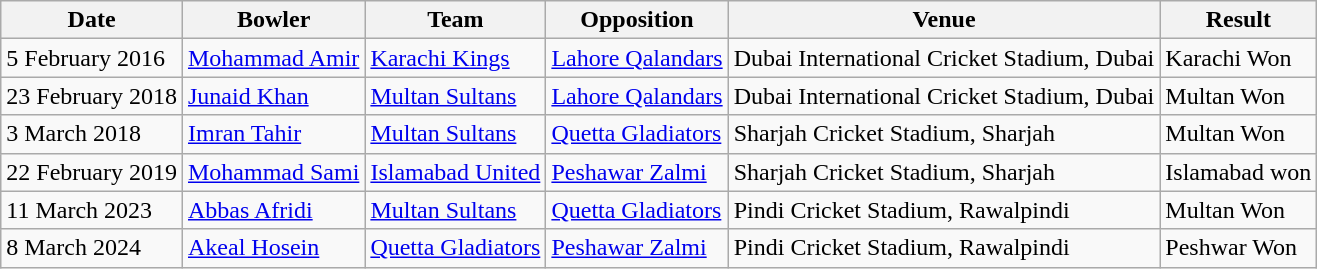<table class="wikitable plainrowheaders sortable">
<tr>
<th>Date</th>
<th>Bowler</th>
<th>Team</th>
<th>Opposition</th>
<th>Venue</th>
<th>Result</th>
</tr>
<tr>
<td>5 February 2016</td>
<td><a href='#'>Mohammad Amir</a></td>
<td><a href='#'>Karachi Kings</a></td>
<td><a href='#'>Lahore Qalandars</a></td>
<td>Dubai International Cricket Stadium, Dubai</td>
<td>Karachi Won</td>
</tr>
<tr>
<td>23 February 2018</td>
<td><a href='#'>Junaid Khan</a></td>
<td><a href='#'>Multan Sultans</a></td>
<td><a href='#'>Lahore Qalandars</a></td>
<td>Dubai International Cricket Stadium, Dubai</td>
<td>Multan Won</td>
</tr>
<tr>
<td>3 March 2018</td>
<td><a href='#'>Imran Tahir</a></td>
<td><a href='#'>Multan Sultans</a></td>
<td><a href='#'>Quetta Gladiators</a></td>
<td>Sharjah Cricket Stadium, Sharjah</td>
<td>Multan Won</td>
</tr>
<tr>
<td>22 February 2019</td>
<td><a href='#'>Mohammad Sami</a></td>
<td><a href='#'>Islamabad United</a></td>
<td><a href='#'>Peshawar Zalmi</a></td>
<td>Sharjah Cricket Stadium, Sharjah</td>
<td>Islamabad won</td>
</tr>
<tr>
<td>11 March 2023</td>
<td><a href='#'>Abbas Afridi</a></td>
<td><a href='#'>Multan Sultans</a></td>
<td><a href='#'>Quetta Gladiators</a></td>
<td>Pindi Cricket Stadium, Rawalpindi</td>
<td>Multan Won</td>
</tr>
<tr>
<td>8 March 2024</td>
<td><a href='#'>Akeal Hosein</a></td>
<td><a href='#'>Quetta Gladiators</a></td>
<td><a href='#'>Peshawar Zalmi</a></td>
<td>Pindi Cricket Stadium, Rawalpindi</td>
<td>Peshwar Won</td>
</tr>
</table>
